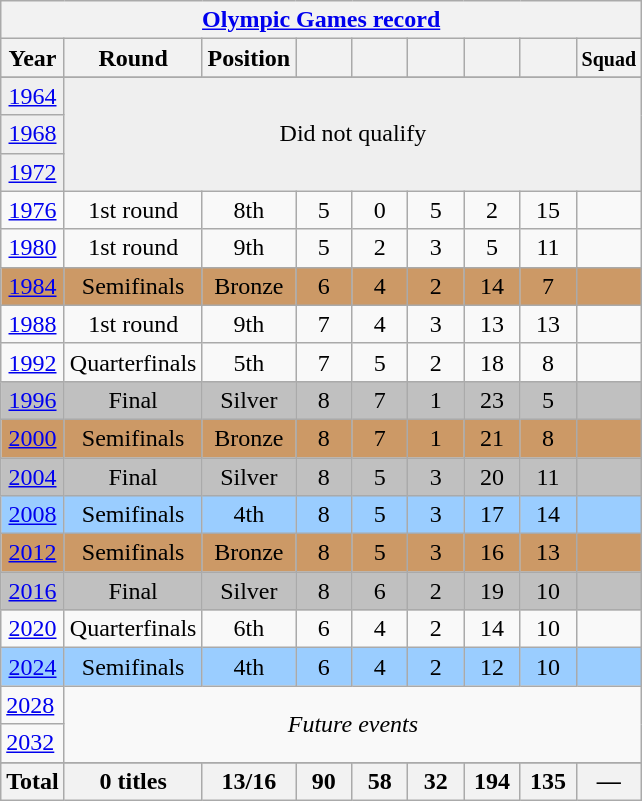<table class="wikitable" style="text-align: center;">
<tr>
<th colspan=10><a href='#'>Olympic Games record</a></th>
</tr>
<tr>
<th>Year</th>
<th>Round</th>
<th>Position</th>
<th width=30></th>
<th width=30></th>
<th width=30></th>
<th width=30></th>
<th width=30></th>
<th><small>Squad</small></th>
</tr>
<tr>
</tr>
<tr bgcolor="efefef">
<td> <a href='#'>1964</a></td>
<td colspan=9 rowspan=3>Did not qualify</td>
</tr>
<tr bgcolor="efefef">
<td> <a href='#'>1968</a></td>
</tr>
<tr bgcolor="efefef">
<td> <a href='#'>1972</a></td>
</tr>
<tr>
<td> <a href='#'>1976</a></td>
<td>1st round</td>
<td>8th</td>
<td>5</td>
<td>0</td>
<td>5</td>
<td>2</td>
<td>15</td>
<td></td>
</tr>
<tr>
<td> <a href='#'>1980</a></td>
<td>1st round</td>
<td>9th</td>
<td>5</td>
<td>2</td>
<td>3</td>
<td>5</td>
<td>11</td>
<td></td>
</tr>
<tr bgcolor=cc9966>
<td> <a href='#'>1984</a></td>
<td>Semifinals</td>
<td>Bronze</td>
<td>6</td>
<td>4</td>
<td>2</td>
<td>14</td>
<td>7</td>
<td></td>
</tr>
<tr>
<td> <a href='#'>1988</a></td>
<td>1st round</td>
<td>9th</td>
<td>7</td>
<td>4</td>
<td>3</td>
<td>13</td>
<td>13</td>
<td></td>
</tr>
<tr>
<td> <a href='#'>1992</a></td>
<td>Quarterfinals</td>
<td>5th</td>
<td>7</td>
<td>5</td>
<td>2</td>
<td>18</td>
<td>8</td>
<td></td>
</tr>
<tr bgcolor=silver>
<td> <a href='#'>1996</a></td>
<td>Final</td>
<td>Silver</td>
<td>8</td>
<td>7</td>
<td>1</td>
<td>23</td>
<td>5</td>
<td></td>
</tr>
<tr bgcolor=cc9966>
<td> <a href='#'>2000</a></td>
<td>Semifinals</td>
<td>Bronze</td>
<td>8</td>
<td>7</td>
<td>1</td>
<td>21</td>
<td>8</td>
<td></td>
</tr>
<tr bgcolor=silver>
<td> <a href='#'>2004</a></td>
<td>Final</td>
<td>Silver</td>
<td>8</td>
<td>5</td>
<td>3</td>
<td>20</td>
<td>11</td>
<td></td>
</tr>
<tr style="background:#9acdff;">
<td> <a href='#'>2008</a></td>
<td>Semifinals</td>
<td>4th</td>
<td>8</td>
<td>5</td>
<td>3</td>
<td>17</td>
<td>14</td>
<td></td>
</tr>
<tr bgcolor=cc9966>
<td> <a href='#'>2012</a></td>
<td>Semifinals</td>
<td>Bronze</td>
<td>8</td>
<td>5</td>
<td>3</td>
<td>16</td>
<td>13</td>
<td></td>
</tr>
<tr bgcolor=silver>
<td> <a href='#'>2016</a></td>
<td>Final</td>
<td>Silver</td>
<td>8</td>
<td>6</td>
<td>2</td>
<td>19</td>
<td>10</td>
<td></td>
</tr>
<tr>
<td> <a href='#'>2020</a></td>
<td>Quarterfinals</td>
<td>6th</td>
<td>6</td>
<td>4</td>
<td>2</td>
<td>14</td>
<td>10</td>
<td></td>
</tr>
<tr style="background:#9acdff;">
<td> <a href='#'>2024</a></td>
<td>Semifinals</td>
<td>4th</td>
<td>6</td>
<td>4</td>
<td>2</td>
<td>12</td>
<td>10</td>
<td></td>
</tr>
<tr>
<td align=left> <a href='#'>2028</a></td>
<td colspan=9 rowspan=2><em>Future events</em></td>
</tr>
<tr>
<td align=left> <a href='#'>2032</a></td>
</tr>
<tr>
</tr>
<tr>
<th>Total</th>
<th>0 titles</th>
<th>13/16</th>
<th>90</th>
<th>58</th>
<th>32</th>
<th>194</th>
<th>135</th>
<th>—</th>
</tr>
</table>
